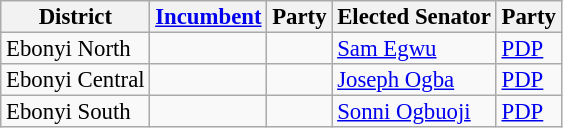<table class="sortable wikitable" style="font-size:95%;line-height:14px;">
<tr>
<th class="unsortable">District</th>
<th class="unsortable"><a href='#'>Incumbent</a></th>
<th>Party</th>
<th class="unsortable">Elected Senator</th>
<th>Party</th>
</tr>
<tr>
<td>Ebonyi North</td>
<td></td>
<td></td>
<td><a href='#'>Sam Egwu</a></td>
<td><a href='#'>PDP</a></td>
</tr>
<tr>
<td>Ebonyi Central</td>
<td></td>
<td></td>
<td><a href='#'>Joseph Ogba</a></td>
<td><a href='#'>PDP</a></td>
</tr>
<tr>
<td>Ebonyi South</td>
<td></td>
<td></td>
<td><a href='#'>Sonni Ogbuoji</a></td>
<td><a href='#'>PDP</a></td>
</tr>
</table>
